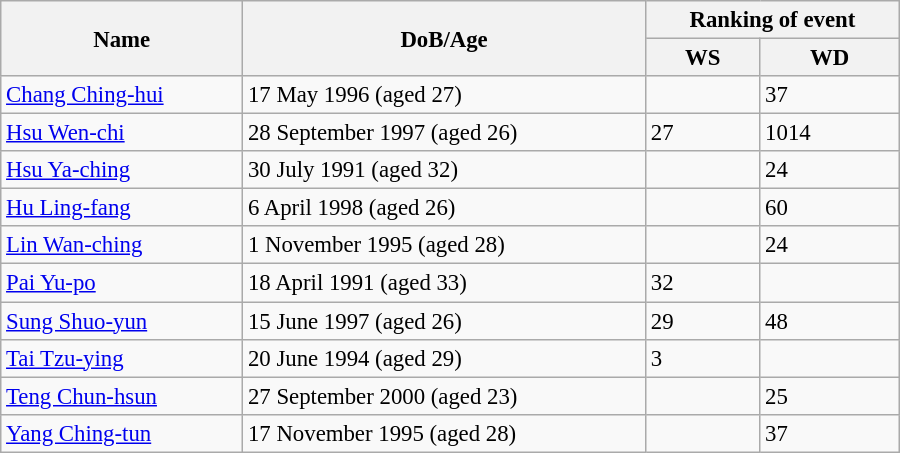<table class="wikitable" style="width:600px; font-size:95%;">
<tr>
<th rowspan="2" align="left">Name</th>
<th rowspan="2" align="left">DoB/Age</th>
<th colspan="2" align="center">Ranking of event</th>
</tr>
<tr>
<th align="center">WS</th>
<th align="center">WD</th>
</tr>
<tr>
<td align="left"><a href='#'>Chang Ching-hui</a></td>
<td align="left">17 May 1996 (aged 27)</td>
<td></td>
<td>37</td>
</tr>
<tr>
<td align="left"><a href='#'>Hsu Wen-chi</a></td>
<td align="left">28 September 1997 (aged 26)</td>
<td>27</td>
<td>1014</td>
</tr>
<tr>
<td align="left"><a href='#'>Hsu Ya-ching</a></td>
<td align="left">30 July 1991 (aged 32)</td>
<td></td>
<td>24</td>
</tr>
<tr>
<td align="left"><a href='#'>Hu Ling-fang</a></td>
<td align="left">6 April 1998 (aged 26)</td>
<td></td>
<td>60</td>
</tr>
<tr>
<td><a href='#'>Lin Wan-ching</a></td>
<td>1 November 1995 (aged 28)</td>
<td></td>
<td>24</td>
</tr>
<tr>
<td align="left"><a href='#'>Pai Yu-po</a></td>
<td align="left">18 April 1991 (aged 33)</td>
<td>32</td>
<td></td>
</tr>
<tr>
<td align="left"><a href='#'>Sung Shuo-yun</a></td>
<td align="left">15 June 1997 (aged 26)</td>
<td>29</td>
<td>48</td>
</tr>
<tr>
<td align="left"><a href='#'>Tai Tzu-ying</a></td>
<td align="left">20 June 1994 (aged 29)</td>
<td>3</td>
<td></td>
</tr>
<tr>
<td align="left"><a href='#'>Teng Chun-hsun</a></td>
<td align="left">27 September 2000 (aged 23)</td>
<td></td>
<td>25</td>
</tr>
<tr>
<td><a href='#'>Yang Ching-tun</a></td>
<td>17 November 1995 (aged 28)</td>
<td></td>
<td>37</td>
</tr>
</table>
